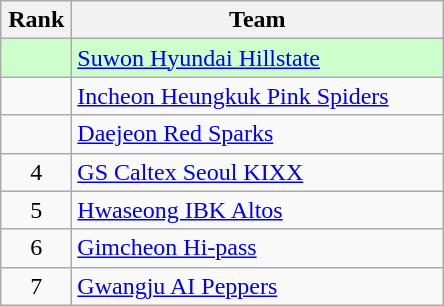<table class="wikitable" style="text-align: center;">
<tr>
<th width=40>Rank</th>
<th width=240>Team</th>
</tr>
<tr bgcolor=#ccffcc>
<td></td>
<td align=left><a href='#'>Suwon Hyundai Hillstate</a></td>
</tr>
<tr>
<td></td>
<td align=left><a href='#'>Incheon Heungkuk Pink Spiders</a></td>
</tr>
<tr>
<td></td>
<td align=left><a href='#'>Daejeon Red Sparks</a></td>
</tr>
<tr>
<td>4</td>
<td align=left><a href='#'>GS Caltex Seoul KIXX</a></td>
</tr>
<tr>
<td>5</td>
<td align=left><a href='#'>Hwaseong IBK Altos</a></td>
</tr>
<tr>
<td>6</td>
<td align=left><a href='#'>Gimcheon Hi-pass</a></td>
</tr>
<tr>
<td>7</td>
<td align=left><a href='#'>Gwangju AI Peppers</a></td>
</tr>
</table>
